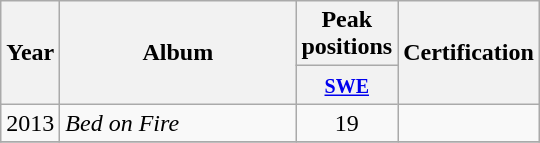<table class="wikitable">
<tr>
<th align="center" rowspan="2" width="10">Year</th>
<th align="center" rowspan="2" width="150">Album</th>
<th align="center" colspan="1" width="20">Peak positions</th>
<th align="center" rowspan="2" width="80">Certification</th>
</tr>
<tr>
<th width="20"><small><a href='#'>SWE</a><br></small></th>
</tr>
<tr>
<td>2013</td>
<td><em>Bed on Fire</em></td>
<td style="text-align:center;">19</td>
<td style="text-align:center;"></td>
</tr>
<tr>
</tr>
</table>
